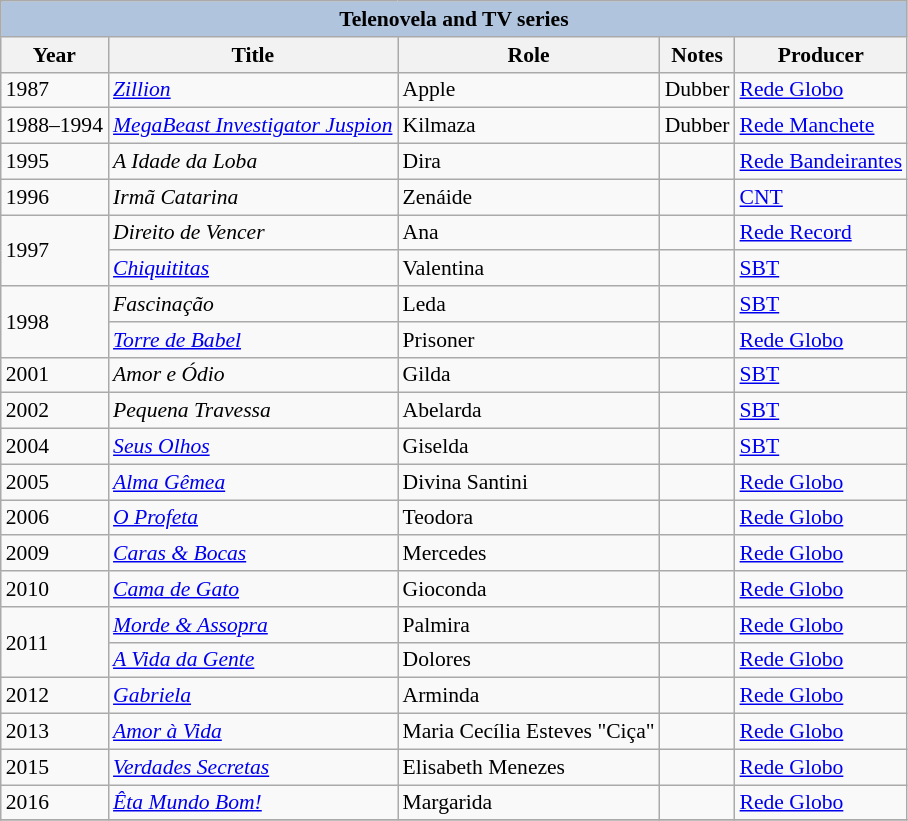<table class="wikitable" style="font-size: 90%;">
<tr>
<th colspan="5" style="background: LightSteelBlue;">Telenovela and TV series</th>
</tr>
<tr>
<th>Year</th>
<th>Title</th>
<th>Role</th>
<th>Notes</th>
<th>Producer</th>
</tr>
<tr>
<td>1987</td>
<td><em><a href='#'>Zillion</a></em></td>
<td>Apple</td>
<td>Dubber</td>
<td><a href='#'>Rede Globo</a></td>
</tr>
<tr>
<td>1988–1994</td>
<td><em><a href='#'>MegaBeast Investigator Juspion</a></em></td>
<td>Kilmaza</td>
<td>Dubber</td>
<td><a href='#'>Rede Manchete</a></td>
</tr>
<tr>
<td>1995</td>
<td><em>A Idade da Loba</em></td>
<td>Dira</td>
<td></td>
<td><a href='#'>Rede Bandeirantes</a></td>
</tr>
<tr>
<td>1996</td>
<td><em>Irmã Catarina</em></td>
<td>Zenáide</td>
<td></td>
<td><a href='#'>CNT</a></td>
</tr>
<tr>
<td rowspan="2">1997</td>
<td><em>Direito de Vencer</em></td>
<td>Ana</td>
<td></td>
<td><a href='#'>Rede Record</a></td>
</tr>
<tr>
<td><em><a href='#'>Chiquititas</a></em></td>
<td>Valentina</td>
<td></td>
<td><a href='#'>SBT</a></td>
</tr>
<tr>
<td rowspan="2">1998</td>
<td><em>Fascinação</em></td>
<td>Leda</td>
<td></td>
<td><a href='#'>SBT</a></td>
</tr>
<tr>
<td><em><a href='#'>Torre de Babel</a></em></td>
<td>Prisoner</td>
<td></td>
<td><a href='#'>Rede Globo</a></td>
</tr>
<tr>
<td>2001</td>
<td><em>Amor e Ódio</em></td>
<td>Gilda</td>
<td></td>
<td><a href='#'>SBT</a></td>
</tr>
<tr>
<td>2002</td>
<td><em>Pequena Travessa</em></td>
<td>Abelarda</td>
<td></td>
<td><a href='#'>SBT</a></td>
</tr>
<tr>
<td>2004</td>
<td><em><a href='#'>Seus Olhos</a></em></td>
<td>Giselda</td>
<td></td>
<td><a href='#'>SBT</a></td>
</tr>
<tr>
<td>2005</td>
<td><em><a href='#'>Alma Gêmea</a></em></td>
<td>Divina Santini</td>
<td></td>
<td><a href='#'>Rede Globo</a></td>
</tr>
<tr>
<td>2006</td>
<td><em><a href='#'>O Profeta</a></em></td>
<td>Teodora</td>
<td></td>
<td><a href='#'>Rede Globo</a></td>
</tr>
<tr>
<td>2009</td>
<td><em><a href='#'>Caras & Bocas</a></em></td>
<td>Mercedes</td>
<td></td>
<td><a href='#'>Rede Globo</a></td>
</tr>
<tr>
<td>2010</td>
<td><em><a href='#'>Cama de Gato</a></em></td>
<td>Gioconda</td>
<td></td>
<td><a href='#'>Rede Globo</a></td>
</tr>
<tr>
<td rowspan="2">2011</td>
<td><em><a href='#'>Morde & Assopra</a></em></td>
<td>Palmira</td>
<td></td>
<td><a href='#'>Rede Globo</a></td>
</tr>
<tr>
<td><em><a href='#'>A Vida da Gente</a></em></td>
<td>Dolores</td>
<td></td>
<td><a href='#'>Rede Globo</a></td>
</tr>
<tr>
<td>2012</td>
<td><em><a href='#'>Gabriela</a></em></td>
<td>Arminda</td>
<td></td>
<td><a href='#'>Rede Globo</a></td>
</tr>
<tr>
<td>2013</td>
<td><em><a href='#'>Amor à Vida</a></em></td>
<td>Maria Cecília Esteves "Ciça"</td>
<td></td>
<td><a href='#'>Rede Globo</a></td>
</tr>
<tr>
<td>2015</td>
<td><em><a href='#'>Verdades Secretas</a></em></td>
<td>Elisabeth Menezes</td>
<td></td>
<td><a href='#'>Rede Globo</a></td>
</tr>
<tr>
<td>2016</td>
<td><em><a href='#'>Êta Mundo Bom!</a></em></td>
<td>Margarida</td>
<td></td>
<td><a href='#'>Rede Globo</a></td>
</tr>
<tr>
</tr>
</table>
